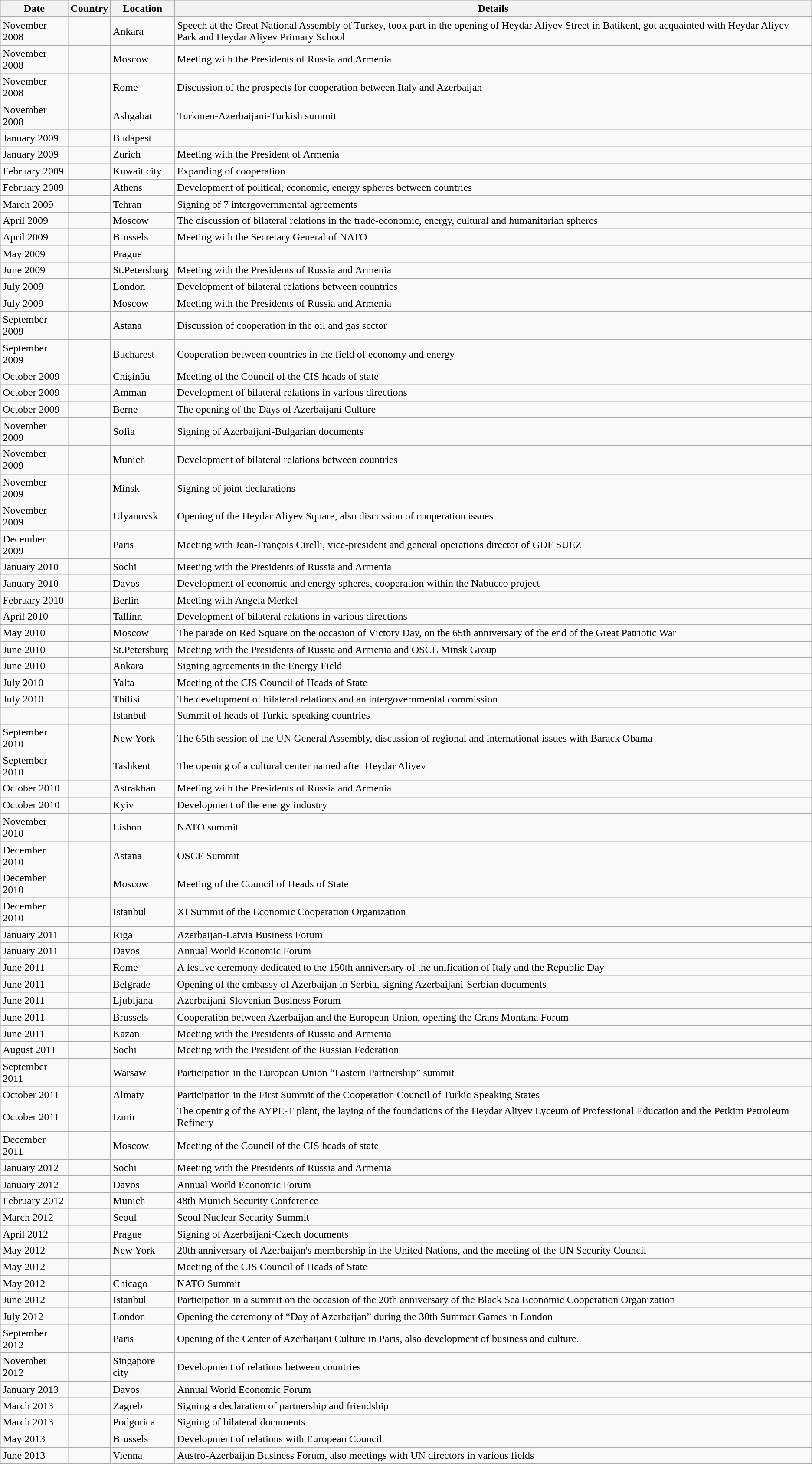<table class="wikitable">
<tr>
<th>Date</th>
<th>Country</th>
<th>Location</th>
<th>Details</th>
</tr>
<tr>
<td>November 2008</td>
<td></td>
<td>Ankara</td>
<td>Speech at the Great National Assembly of Turkey, took part in the opening of Heydar Aliyev Street in Batikent, got acquainted with Heydar Aliyev Park and Heydar Aliyev Primary School</td>
</tr>
<tr>
<td>November 2008</td>
<td></td>
<td>Moscow</td>
<td>Meeting with the Presidents of Russia and Armenia</td>
</tr>
<tr>
<td>November 2008</td>
<td></td>
<td>Rome</td>
<td>Discussion of the prospects for cooperation between Italy and Azerbaijan</td>
</tr>
<tr>
<td>November 2008</td>
<td></td>
<td>Ashgabat</td>
<td>Turkmen-Azerbaijani-Turkish summit</td>
</tr>
<tr>
<td>January 2009</td>
<td></td>
<td>Budapest</td>
<td></td>
</tr>
<tr>
<td>January 2009</td>
<td></td>
<td>Zurich</td>
<td>Meeting with the President of Armenia</td>
</tr>
<tr>
<td>February 2009</td>
<td></td>
<td>Kuwait city</td>
<td>Expanding  of cooperation</td>
</tr>
<tr>
<td>February 2009</td>
<td></td>
<td>Athens</td>
<td>Development of political, economic, energy spheres between countries</td>
</tr>
<tr>
<td>March 2009</td>
<td></td>
<td>Tehran</td>
<td>Signing of 7 intergovernmental agreements</td>
</tr>
<tr>
<td>April 2009</td>
<td></td>
<td>Moscow</td>
<td>The discussion of bilateral relations in the trade-economic, energy, cultural and humanitarian spheres</td>
</tr>
<tr>
<td>April 2009</td>
<td></td>
<td>Brussels</td>
<td>Meeting with the Secretary General of NATO</td>
</tr>
<tr>
<td>May 2009</td>
<td></td>
<td>Prague</td>
<td></td>
</tr>
<tr>
<td>June 2009</td>
<td></td>
<td>St.Petersburg</td>
<td>Meeting with the Presidents of Russia and Armenia</td>
</tr>
<tr>
<td>July 2009</td>
<td></td>
<td>London</td>
<td>Development of bilateral relations between countries</td>
</tr>
<tr>
<td>July 2009</td>
<td></td>
<td>Moscow</td>
<td>Meeting with the Presidents of Russia and Armenia</td>
</tr>
<tr>
<td>September 2009</td>
<td></td>
<td>Astana</td>
<td>Discussion of cooperation in the oil and gas sector</td>
</tr>
<tr>
<td>September 2009</td>
<td></td>
<td>Bucharest</td>
<td>Cooperation between countries in the field of economy and energy</td>
</tr>
<tr>
<td>October 2009</td>
<td></td>
<td>Chișinău</td>
<td>Meeting of the Council of the CIS heads of state</td>
</tr>
<tr>
<td>October 2009</td>
<td></td>
<td>Amman</td>
<td>Development of bilateral relations in various directions</td>
</tr>
<tr>
<td>October 2009</td>
<td></td>
<td>Berne</td>
<td>The opening of the Days of Azerbaijani Culture</td>
</tr>
<tr>
<td>November 2009</td>
<td></td>
<td>Sofia</td>
<td>Signing of Azerbaijani-Bulgarian documents</td>
</tr>
<tr>
<td>November 2009</td>
<td></td>
<td>Munich</td>
<td>Development of bilateral relations between countries</td>
</tr>
<tr>
<td>November 2009</td>
<td></td>
<td>Minsk</td>
<td>Signing of joint declarations</td>
</tr>
<tr>
<td>November 2009</td>
<td></td>
<td>Ulyanovsk</td>
<td>Opening of the Heydar Aliyev Square, also discussion of cooperation issues</td>
</tr>
<tr>
<td>December 2009</td>
<td></td>
<td>Paris</td>
<td>Meeting with Jean-François Cirelli, vice-president and general operations director of GDF SUEZ</td>
</tr>
<tr>
<td>January 2010</td>
<td></td>
<td>Sochi</td>
<td>Meeting with the Presidents of Russia and Armenia</td>
</tr>
<tr>
<td>January 2010</td>
<td></td>
<td>Davos</td>
<td>Development of economic and energy spheres, cooperation within the Nabucco project</td>
</tr>
<tr>
<td>February 2010</td>
<td></td>
<td>Berlin</td>
<td>Meeting with Angela Merkel</td>
</tr>
<tr>
<td>April 2010</td>
<td></td>
<td>Tallinn</td>
<td>Development of bilateral relations in various directions</td>
</tr>
<tr>
<td>May 2010</td>
<td></td>
<td>Moscow</td>
<td>The parade on Red Square on the occasion of Victory Day, on the 65th anniversary of the end of the Great Patriotic War</td>
</tr>
<tr>
<td>June 2010</td>
<td></td>
<td>St.Petersburg</td>
<td>Meeting with the Presidents of Russia and Armenia and OSCE Minsk Group</td>
</tr>
<tr>
<td>June 2010</td>
<td></td>
<td>Ankara</td>
<td>Signing agreements in the Energy Field</td>
</tr>
<tr>
<td>July 2010</td>
<td></td>
<td>Yalta</td>
<td>Meeting of the CIS Council of Heads of State</td>
</tr>
<tr>
<td>July 2010</td>
<td></td>
<td>Tbilisi</td>
<td>The development of bilateral relations and an intergovernmental commission</td>
</tr>
<tr>
<td></td>
<td></td>
<td>Istanbul</td>
<td>Summit of heads of Turkic-speaking countries</td>
</tr>
<tr>
<td>September 2010</td>
<td></td>
<td>New York</td>
<td>The 65th session of the UN General Assembly, discussion of regional and international issues with Barack Obama</td>
</tr>
<tr>
<td>September 2010</td>
<td></td>
<td>Tashkent</td>
<td>The opening of a cultural center named after Heydar Aliyev</td>
</tr>
<tr>
<td>October 2010</td>
<td></td>
<td>Astrakhan</td>
<td>Meeting with the Presidents of Russia and Armenia</td>
</tr>
<tr>
<td>October 2010</td>
<td></td>
<td>Kyiv</td>
<td>Development of the energy industry</td>
</tr>
<tr>
<td>November 2010</td>
<td></td>
<td>Lisbon</td>
<td>NATO summit</td>
</tr>
<tr>
<td>December 2010</td>
<td></td>
<td>Astana</td>
<td>OSCE Summit</td>
</tr>
<tr>
<td>December 2010</td>
<td></td>
<td>Moscow</td>
<td>Meeting of the Council of Heads of State</td>
</tr>
<tr>
<td>December 2010</td>
<td></td>
<td>Istanbul</td>
<td>XI Summit of the Economic Cooperation Organization</td>
</tr>
<tr>
<td>January 2011</td>
<td></td>
<td>Riga</td>
<td>Azerbaijan-Latvia Business Forum</td>
</tr>
<tr>
<td>January 2011</td>
<td></td>
<td>Davos</td>
<td>Annual World Economic Forum</td>
</tr>
<tr>
<td>June 2011</td>
<td></td>
<td>Rome</td>
<td>A festive ceremony dedicated to the 150th anniversary of the unification of Italy and the Republic Day</td>
</tr>
<tr>
<td>June 2011</td>
<td></td>
<td>Belgrade</td>
<td>Opening of the embassy of Azerbaijan in Serbia, signing Azerbaijani-Serbian documents</td>
</tr>
<tr>
<td>June 2011</td>
<td></td>
<td>Ljubljana</td>
<td>Azerbaijani-Slovenian Business Forum</td>
</tr>
<tr>
<td>June 2011</td>
<td></td>
<td>Brussels</td>
<td>Cooperation between Azerbaijan and the European Union, opening  the Crans Montana Forum</td>
</tr>
<tr>
<td>June 2011</td>
<td></td>
<td>Kazan</td>
<td>Meeting with the Presidents of Russia and Armenia</td>
</tr>
<tr>
<td>August 2011</td>
<td></td>
<td>Sochi</td>
<td>Meeting with the President of the Russian Federation</td>
</tr>
<tr>
<td>September 2011</td>
<td></td>
<td>Warsaw</td>
<td>Participation in the European Union “Eastern Partnership” summit</td>
</tr>
<tr>
<td>October 2011</td>
<td></td>
<td>Almaty</td>
<td>Participation in the First Summit of the Cooperation Council of Turkic Speaking States</td>
</tr>
<tr>
<td>October 2011</td>
<td></td>
<td>Izmir</td>
<td>The opening of the AYPE-T plant, the laying of the foundations of the Heydar Aliyev Lyceum of Professional Education and the Petkim Petroleum Refinery</td>
</tr>
<tr>
<td>December 2011</td>
<td></td>
<td>Moscow</td>
<td>Meeting of the Council of the CIS heads of state</td>
</tr>
<tr>
<td>January 2012</td>
<td></td>
<td>Sochi</td>
<td>Meeting with the Presidents of Russia and Armenia</td>
</tr>
<tr>
<td>January 2012</td>
<td></td>
<td>Davos</td>
<td>Annual World Economic Forum</td>
</tr>
<tr>
<td>February 2012</td>
<td></td>
<td>Munich</td>
<td>48th Munich Security Conference</td>
</tr>
<tr>
<td>March 2012</td>
<td></td>
<td>Seoul</td>
<td>Seoul Nuclear Security Summit</td>
</tr>
<tr>
<td>April 2012</td>
<td></td>
<td>Prague</td>
<td>Signing of Azerbaijani-Czech documents</td>
</tr>
<tr>
<td>May 2012</td>
<td></td>
<td>New York</td>
<td>20th anniversary of Azerbaijan's membership in the United Nations, and the meeting of the UN Security Council</td>
</tr>
<tr>
<td>May 2012</td>
<td></td>
<td></td>
<td>Meeting of the CIS Council of Heads of State</td>
</tr>
<tr>
<td>May 2012</td>
<td></td>
<td>Chicago</td>
<td>NATO Summit</td>
</tr>
<tr>
<td>June 2012</td>
<td></td>
<td>Istanbul</td>
<td>Participation in a summit on the occasion of the 20th anniversary of the Black Sea Economic Cooperation Organization</td>
</tr>
<tr>
<td>July 2012</td>
<td></td>
<td>London</td>
<td>Opening the ceremony of “Day of Azerbaijan” during the 30th Summer Games in London</td>
</tr>
<tr>
<td>September 2012</td>
<td></td>
<td>Paris</td>
<td>Opening of the Center of Azerbaijani Culture in Paris, also development of business and culture.</td>
</tr>
<tr>
<td>November 2012</td>
<td></td>
<td>Singapore city</td>
<td>Development of relations between countries</td>
</tr>
<tr>
<td>January 2013</td>
<td></td>
<td>Davos</td>
<td>Annual World Economic Forum</td>
</tr>
<tr>
<td>March 2013</td>
<td></td>
<td>Zagreb</td>
<td>Signing a declaration of partnership and friendship</td>
</tr>
<tr>
<td>March 2013</td>
<td></td>
<td>Podgorica</td>
<td>Signing of bilateral documents</td>
</tr>
<tr>
<td>May 2013</td>
<td></td>
<td>Brussels</td>
<td>Development of relations with European Council</td>
</tr>
<tr>
<td>June 2013</td>
<td></td>
<td>Vienna</td>
<td>Austro-Azerbaijan Business Forum, also meetings with UN directors in various fields</td>
</tr>
</table>
